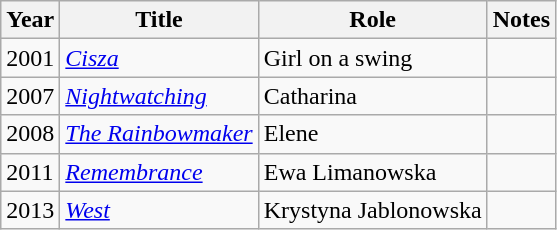<table class="wikitable sortable">
<tr>
<th>Year</th>
<th>Title</th>
<th>Role</th>
<th class="unsortable">Notes</th>
</tr>
<tr>
<td>2001</td>
<td><em><a href='#'>Cisza</a></em></td>
<td>Girl on a swing</td>
<td></td>
</tr>
<tr>
<td>2007</td>
<td><em><a href='#'>Nightwatching</a></em></td>
<td>Catharina</td>
<td></td>
</tr>
<tr>
<td>2008</td>
<td><em><a href='#'>The Rainbowmaker</a></em></td>
<td>Elene</td>
<td></td>
</tr>
<tr>
<td>2011</td>
<td><em><a href='#'>Remembrance</a></em></td>
<td>Ewa Limanowska</td>
<td></td>
</tr>
<tr>
<td>2013</td>
<td><em><a href='#'>West</a></em></td>
<td>Krystyna Jablonowska</td>
<td></td>
</tr>
</table>
